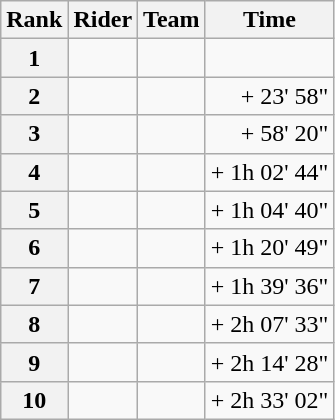<table class="wikitable">
<tr>
<th scope="col">Rank</th>
<th scope="col">Rider</th>
<th scope="col">Team</th>
<th scope="col">Time</th>
</tr>
<tr>
<th scope="row">1</th>
<td>  </td>
<td></td>
<td style="text-align:right;"></td>
</tr>
<tr>
<th scope="row">2</th>
<td></td>
<td></td>
<td style="text-align:right;">+ 23' 58"</td>
</tr>
<tr>
<th scope="row">3</th>
<td></td>
<td></td>
<td style="text-align:right;">+ 58' 20"</td>
</tr>
<tr>
<th scope="row">4</th>
<td></td>
<td></td>
<td style="text-align:right;">+ 1h 02' 44"</td>
</tr>
<tr>
<th scope="row">5</th>
<td></td>
<td></td>
<td style="text-align:right;">+ 1h 04' 40"</td>
</tr>
<tr>
<th scope="row">6</th>
<td></td>
<td></td>
<td style="text-align:right;">+ 1h 20' 49"</td>
</tr>
<tr>
<th scope="row">7</th>
<td></td>
<td></td>
<td style="text-align:right;">+ 1h 39' 36"</td>
</tr>
<tr>
<th scope="row">8</th>
<td></td>
<td></td>
<td style="text-align:right;">+ 2h 07' 33"</td>
</tr>
<tr>
<th scope="row">9</th>
<td></td>
<td></td>
<td style="text-align:right;">+ 2h 14' 28"</td>
</tr>
<tr>
<th scope="row">10</th>
<td></td>
<td></td>
<td style="text-align:right;">+ 2h 33' 02"</td>
</tr>
</table>
